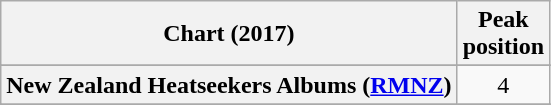<table class="wikitable sortable plainrowheaders" style="text-align:center">
<tr>
<th scope="col">Chart (2017)</th>
<th scope="col">Peak<br> position</th>
</tr>
<tr>
</tr>
<tr>
</tr>
<tr>
</tr>
<tr>
</tr>
<tr>
</tr>
<tr>
</tr>
<tr>
</tr>
<tr>
<th scope="row">New Zealand Heatseekers Albums (<a href='#'>RMNZ</a>)</th>
<td>4</td>
</tr>
<tr>
</tr>
<tr>
</tr>
<tr>
</tr>
<tr>
</tr>
<tr>
</tr>
<tr>
</tr>
<tr>
</tr>
</table>
